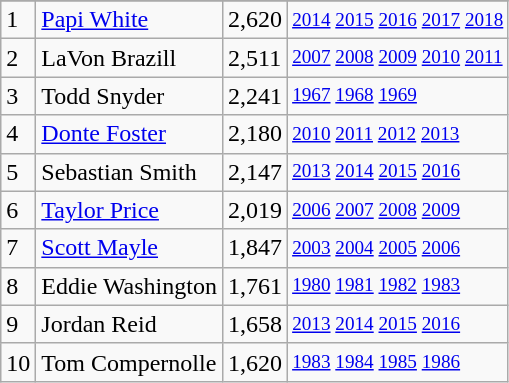<table class="wikitable">
<tr>
</tr>
<tr>
<td>1</td>
<td><a href='#'>Papi White</a></td>
<td>2,620</td>
<td style="font-size:80%;"><a href='#'>2014</a> <a href='#'>2015</a> <a href='#'>2016</a> <a href='#'>2017</a> <a href='#'>2018</a></td>
</tr>
<tr>
<td>2</td>
<td>LaVon Brazill</td>
<td>2,511</td>
<td style="font-size:80%;"><a href='#'>2007</a> <a href='#'>2008</a> <a href='#'>2009</a> <a href='#'>2010</a> <a href='#'>2011</a></td>
</tr>
<tr>
<td>3</td>
<td>Todd Snyder</td>
<td>2,241</td>
<td style="font-size:80%;"><a href='#'>1967</a> <a href='#'>1968</a> <a href='#'>1969</a></td>
</tr>
<tr>
<td>4</td>
<td><a href='#'>Donte Foster</a></td>
<td>2,180</td>
<td style="font-size:80%;"><a href='#'>2010</a> <a href='#'>2011</a> <a href='#'>2012</a> <a href='#'>2013</a></td>
</tr>
<tr>
<td>5</td>
<td>Sebastian Smith</td>
<td>2,147</td>
<td style="font-size:80%;"><a href='#'>2013</a> <a href='#'>2014</a> <a href='#'>2015</a> <a href='#'>2016</a></td>
</tr>
<tr>
<td>6</td>
<td><a href='#'>Taylor Price</a></td>
<td>2,019</td>
<td style="font-size:80%;"><a href='#'>2006</a> <a href='#'>2007</a> <a href='#'>2008</a> <a href='#'>2009</a></td>
</tr>
<tr>
<td>7</td>
<td><a href='#'>Scott Mayle</a></td>
<td>1,847</td>
<td style="font-size:80%;"><a href='#'>2003</a> <a href='#'>2004</a> <a href='#'>2005</a> <a href='#'>2006</a></td>
</tr>
<tr>
<td>8</td>
<td>Eddie Washington</td>
<td>1,761</td>
<td style="font-size:80%;"><a href='#'>1980</a> <a href='#'>1981</a> <a href='#'>1982</a> <a href='#'>1983</a></td>
</tr>
<tr>
<td>9</td>
<td>Jordan Reid</td>
<td>1,658</td>
<td style="font-size:80%;"><a href='#'>2013</a> <a href='#'>2014</a> <a href='#'>2015</a> <a href='#'>2016</a></td>
</tr>
<tr>
<td>10</td>
<td>Tom Compernolle</td>
<td>1,620</td>
<td style="font-size:80%;"><a href='#'>1983</a> <a href='#'>1984</a> <a href='#'>1985</a> <a href='#'>1986</a></td>
</tr>
</table>
